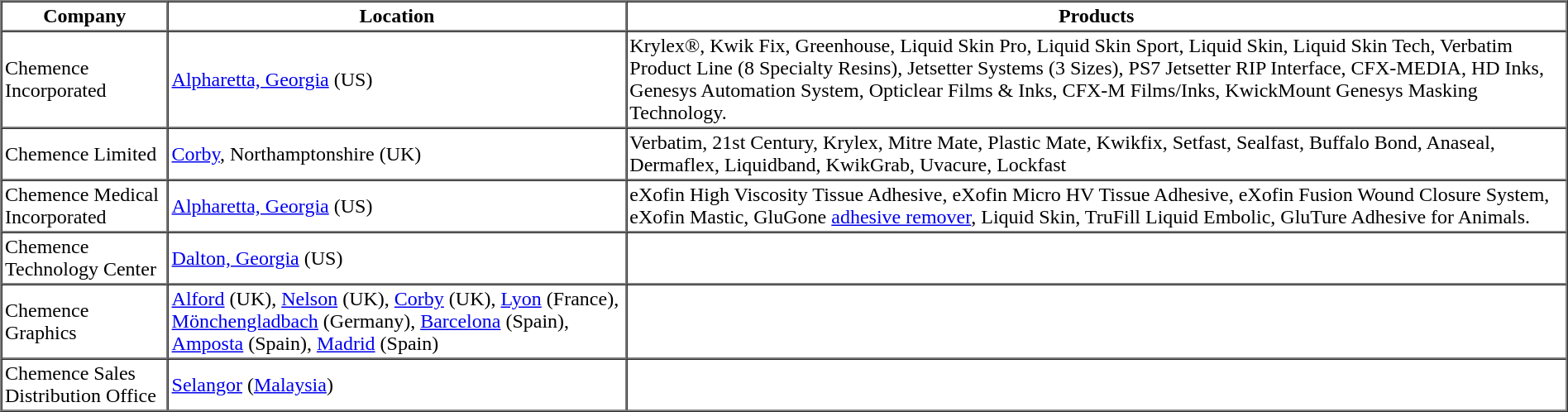<table cellpadding="2" cellspacing="0"  border="1">
<tr>
<th>Company</th>
<th>Location</th>
<th>Products</th>
</tr>
<tr>
<td>Chemence Incorporated</td>
<td><a href='#'>Alpharetta, Georgia</a> (US)</td>
<td>Krylex®, Kwik Fix, Greenhouse, Liquid Skin Pro, Liquid Skin Sport, Liquid Skin, Liquid Skin Tech, Verbatim Product Line (8 Specialty Resins), Jetsetter Systems (3 Sizes), PS7 Jetsetter RIP Interface, CFX-MEDIA, HD Inks, Genesys Automation System, Opticlear Films & Inks, CFX-M Films/Inks, KwickMount Genesys Masking Technology.</td>
</tr>
<tr>
<td>Chemence Limited</td>
<td><a href='#'>Corby</a>, Northamptonshire (UK)</td>
<td>Verbatim, 21st Century, Krylex, Mitre Mate, Plastic Mate, Kwikfix, Setfast, Sealfast, Buffalo Bond, Anaseal, Dermaflex, Liquidband, KwikGrab, Uvacure, Lockfast</td>
</tr>
<tr>
<td>Chemence Medical Incorporated</td>
<td><a href='#'>Alpharetta, Georgia</a> (US)</td>
<td>eXofin High Viscosity Tissue Adhesive, eXofin Micro HV Tissue Adhesive, eXofin Fusion Wound Closure System, eXofin Mastic, GluGone <a href='#'>adhesive remover</a>, Liquid Skin, TruFill Liquid Embolic, GluTure Adhesive for Animals.</td>
</tr>
<tr>
<td>Chemence Technology Center</td>
<td><a href='#'>Dalton, Georgia</a> (US)</td>
<td></td>
</tr>
<tr>
<td>Chemence Graphics</td>
<td><a href='#'>Alford</a> (UK), <a href='#'>Nelson</a> (UK), <a href='#'>Corby</a> (UK), <a href='#'>Lyon</a> (France), <a href='#'>Mönchengladbach</a> (Germany), <a href='#'>Barcelona</a> (Spain), <a href='#'>Amposta</a> (Spain), <a href='#'>Madrid</a> (Spain)</td>
<td></td>
</tr>
<tr>
<td>Chemence Sales Distribution Office</td>
<td><a href='#'>Selangor</a> (<a href='#'>Malaysia</a>)</td>
<td></td>
</tr>
<tr>
</tr>
</table>
